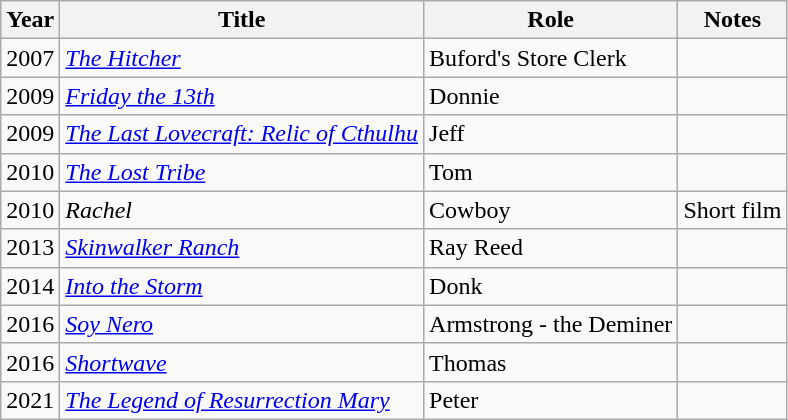<table class="wikitable sortable">
<tr>
<th>Year</th>
<th>Title</th>
<th>Role</th>
<th>Notes</th>
</tr>
<tr>
<td>2007</td>
<td><em><a href='#'>The Hitcher</a></em></td>
<td>Buford's Store Clerk</td>
<td></td>
</tr>
<tr>
<td>2009</td>
<td><em><a href='#'>Friday the 13th</a></em></td>
<td>Donnie</td>
<td></td>
</tr>
<tr>
<td>2009</td>
<td><em><a href='#'>The Last Lovecraft: Relic of Cthulhu</a></em></td>
<td>Jeff</td>
<td></td>
</tr>
<tr>
<td>2010</td>
<td><em><a href='#'>The Lost Tribe</a></em></td>
<td>Tom</td>
<td></td>
</tr>
<tr>
<td>2010</td>
<td><em>Rachel</em></td>
<td>Cowboy</td>
<td>Short film</td>
</tr>
<tr>
<td>2013</td>
<td><em><a href='#'>Skinwalker Ranch</a></em></td>
<td>Ray Reed</td>
<td></td>
</tr>
<tr>
<td>2014</td>
<td><em><a href='#'>Into the Storm</a></em></td>
<td>Donk</td>
<td></td>
</tr>
<tr>
<td>2016</td>
<td><em><a href='#'>Soy Nero</a></em></td>
<td>Armstrong - the Deminer</td>
<td></td>
</tr>
<tr>
<td>2016</td>
<td><em><a href='#'>Shortwave</a></em></td>
<td>Thomas</td>
<td></td>
</tr>
<tr>
<td>2021</td>
<td><em><a href='#'>The Legend of Resurrection Mary</a></em></td>
<td>Peter</td>
<td></td>
</tr>
</table>
